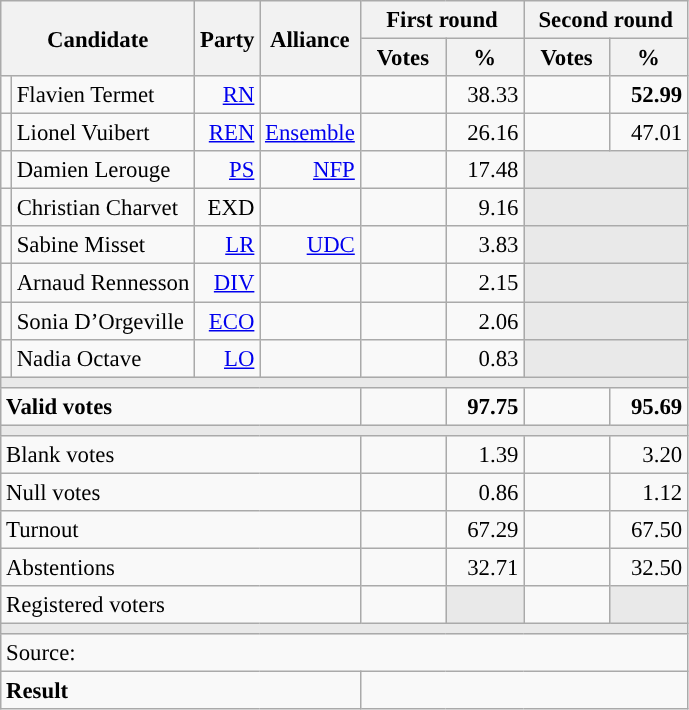<table class="wikitable" style="text-align:right;font-size:95%;">
<tr>
<th colspan="2" rowspan="2">Candidate</th>
<th colspan="1" rowspan="2">Party</th>
<th colspan="1" rowspan="2">Alliance</th>
<th colspan="2">First round</th>
<th colspan="2">Second round</th>
</tr>
<tr>
<th style="width:50px;">Votes</th>
<th style="width:45px;">%</th>
<th style="width:50px;">Votes</th>
<th style="width:45px;">%</th>
</tr>
<tr>
<td style="color:inherit;background:"></td>
<td style="text-align:left;">Flavien Termet</td>
<td><a href='#'>RN</a></td>
<td></td>
<td></td>
<td>38.33</td>
<td><strong></strong></td>
<td><strong>52.99</strong><br></td>
</tr>
<tr>
<td style="color:inherit;background:"></td>
<td style="text-align:left;">Lionel Vuibert</td>
<td><a href='#'>REN</a></td>
<td><a href='#'>Ensemble</a></td>
<td></td>
<td>26.16</td>
<td></td>
<td>47.01</td>
</tr>
<tr>
<td style="color:inherit;background:"></td>
<td style="text-align:left;">Damien Lerouge</td>
<td><a href='#'>PS</a></td>
<td><a href='#'>NFP</a></td>
<td></td>
<td>17.48</td>
<td colspan="2" style="background:#E9E9E9;"><br></td>
</tr>
<tr>
<td style="color:inherit;background-color:"></td>
<td style="text-align:left;">Christian Charvet</td>
<td>EXD</td>
<td></td>
<td></td>
<td>9.16</td>
<td colspan="2" style="background:#E9E9E9;"><br></td>
</tr>
<tr>
<td style="color:inherit;background:"></td>
<td style="text-align:left;">Sabine Misset</td>
<td><a href='#'>LR</a></td>
<td><a href='#'>UDC</a></td>
<td></td>
<td>3.83</td>
<td colspan="2" style="background:#E9E9E9;"><br></td>
</tr>
<tr>
<td style="color:inherit;background:"></td>
<td style="text-align:left;">Arnaud Rennesson</td>
<td Independent (politician)><a href='#'>DIV</a></td>
<td></td>
<td></td>
<td>2.15</td>
<td colspan="2" style="background:#E9E9E9;"><br></td>
</tr>
<tr>
<td style="color:inherit;background:"></td>
<td style="text-align:left;">Sonia D’Orgeville</td>
<td><a href='#'>ECO</a></td>
<td></td>
<td></td>
<td>2.06</td>
<td colspan="2" style="background:#E9E9E9;"><br></td>
</tr>
<tr>
<td style="color:inherit;background:"></td>
<td style="text-align:left;">Nadia Octave</td>
<td><a href='#'>LO</a></td>
<td></td>
<td></td>
<td>0.83</td>
<td colspan="2" style="background:#E9E9E9;"></td>
</tr>
<tr>
<td colspan="8" style="background:#E9E9E9;"></td>
</tr>
<tr style="font-weight:bold;">
<td colspan="4" style="text-align:left;">Valid votes</td>
<td></td>
<td>97.75</td>
<td></td>
<td>95.69</td>
</tr>
<tr>
<td colspan="8" style="background:#E9E9E9;"></td>
</tr>
<tr>
<td colspan="4" style="text-align:left;">Blank votes</td>
<td></td>
<td>1.39</td>
<td></td>
<td>3.20</td>
</tr>
<tr>
<td colspan="4" style="text-align:left;">Null votes</td>
<td></td>
<td>0.86</td>
<td></td>
<td>1.12</td>
</tr>
<tr>
<td colspan="4" style="text-align:left;">Turnout</td>
<td></td>
<td>67.29</td>
<td></td>
<td>67.50</td>
</tr>
<tr>
<td colspan="4" style="text-align:left;">Abstentions</td>
<td></td>
<td>32.71</td>
<td></td>
<td>32.50</td>
</tr>
<tr>
<td colspan="4" style="text-align:left;">Registered voters</td>
<td></td>
<td style="background:#E9E9E9;"></td>
<td></td>
<td style="background:#E9E9E9;"></td>
</tr>
<tr>
<td colspan="8" style="background:#E9E9E9;"></td>
</tr>
<tr>
<td colspan="8" style="text-align:left;">Source: </td>
</tr>
<tr style="font-weight:bold">
<td colspan="4" style="text-align:left;">Result</td>
<td colspan="4" style="background-color:"></td>
</tr>
</table>
